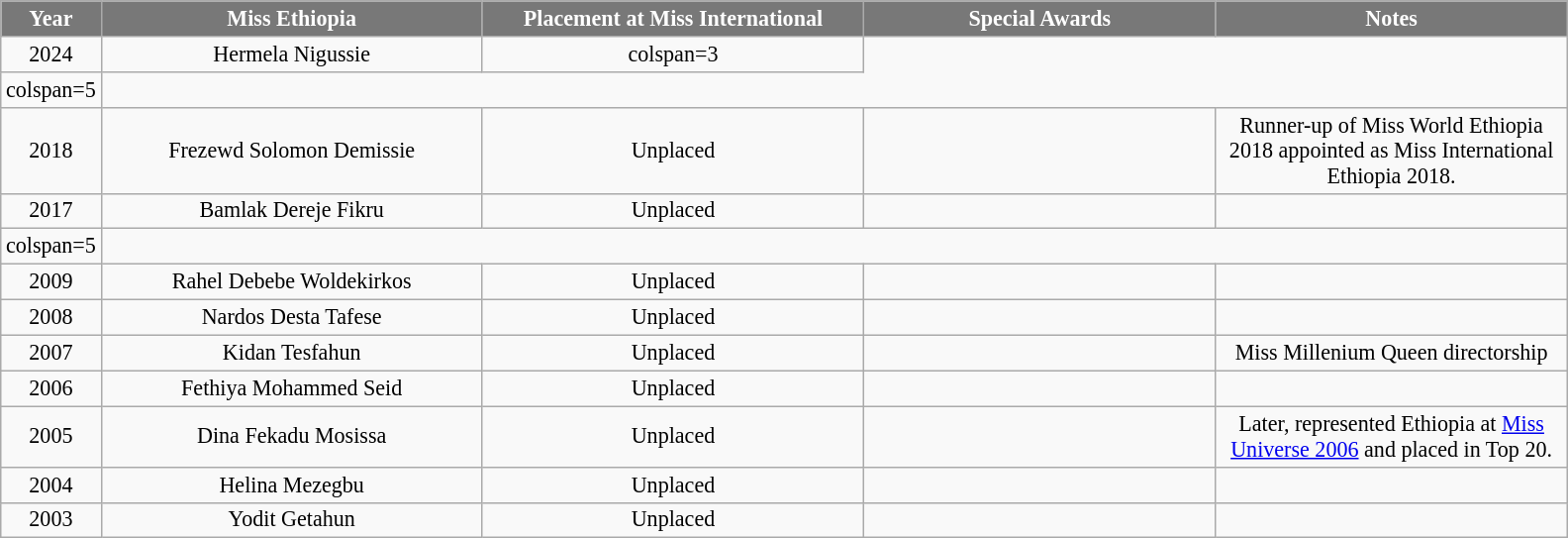<table class="wikitable" style="font-size: 92%; text-align:center">
<tr>
<th width="60" style="background-color:#787878;color:#FFFFFF;">Year</th>
<th width="250" style="background-color:#787878;color:#FFFFFF;">Miss Ethiopia</th>
<th width="250" style="background-color:#787878;color:#FFFFFF;">Placement at Miss International</th>
<th width="230" style="background-color:#787878;color:#FFFFFF;">Special Awards</th>
<th width="230" style="background-color:#787878;color:#FFFFFF;">Notes</th>
</tr>
<tr>
<td>2024</td>
<td>Hermela Nigussie</td>
<td>colspan=3 </td>
</tr>
<tr>
<td>colspan=5 </td>
</tr>
<tr>
<td>2018</td>
<td>Frezewd Solomon Demissie</td>
<td>Unplaced</td>
<td></td>
<td>Runner-up of Miss World Ethiopia 2018 appointed as Miss International Ethiopia 2018.</td>
</tr>
<tr>
<td>2017</td>
<td>Bamlak Dereje Fikru</td>
<td>Unplaced</td>
<td></td>
<td></td>
</tr>
<tr>
<td>colspan=5 </td>
</tr>
<tr>
<td>2009</td>
<td>Rahel Debebe Woldekirkos</td>
<td>Unplaced</td>
<td></td>
<td></td>
</tr>
<tr>
<td>2008</td>
<td>Nardos Desta Tafese</td>
<td>Unplaced</td>
<td></td>
<td></td>
</tr>
<tr>
<td>2007</td>
<td>Kidan Tesfahun</td>
<td>Unplaced</td>
<td></td>
<td>Miss Millenium Queen directorship</td>
</tr>
<tr>
<td>2006</td>
<td>Fethiya Mohammed Seid</td>
<td>Unplaced</td>
<td></td>
<td></td>
</tr>
<tr>
<td>2005</td>
<td>Dina Fekadu Mosissa</td>
<td>Unplaced</td>
<td></td>
<td>Later, represented Ethiopia at <a href='#'>Miss Universe 2006</a> and placed in Top 20.</td>
</tr>
<tr>
<td>2004</td>
<td>Helina Mezegbu</td>
<td>Unplaced</td>
<td></td>
<td></td>
</tr>
<tr>
<td>2003</td>
<td>Yodit Getahun</td>
<td>Unplaced</td>
<td></td>
<td></td>
</tr>
</table>
